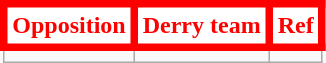<table class="wikitable collapsible collapsed">
<tr>
<th style="background:white; color:red; border:5px solid red">Opposition</th>
<th style="background:white; color:red; border:5px solid red">Derry team</th>
<th style="background:white; color:red; border:5px solid red">Ref</th>
</tr>
<tr>
<td></td>
<td></td>
</tr>
</table>
